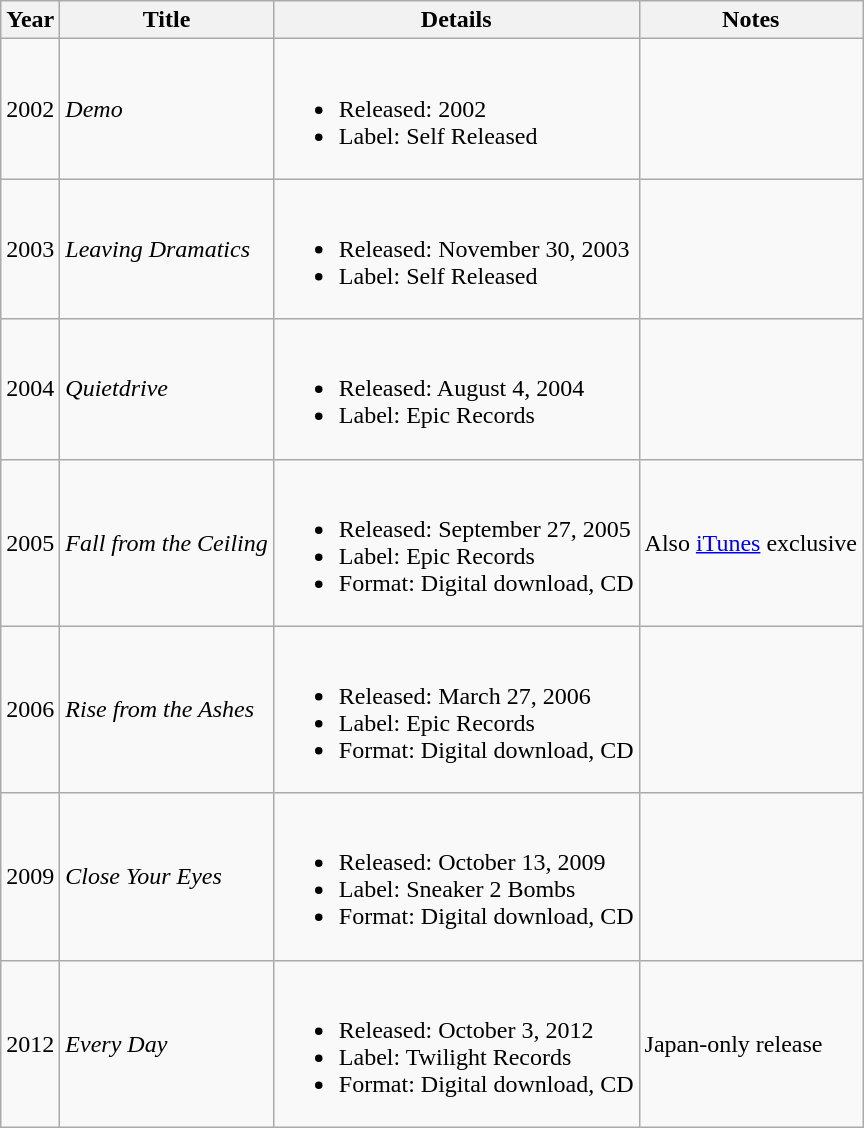<table class="wikitable">
<tr>
<th>Year</th>
<th>Title</th>
<th>Details</th>
<th>Notes</th>
</tr>
<tr>
<td>2002</td>
<td><em>Demo</em></td>
<td><br><ul><li>Released: 2002</li><li>Label: Self Released</li></ul></td>
<td></td>
</tr>
<tr>
<td>2003</td>
<td><em>Leaving Dramatics</em></td>
<td><br><ul><li>Released: November 30, 2003</li><li>Label: Self Released</li></ul></td>
<td></td>
</tr>
<tr>
<td>2004</td>
<td><em>Quietdrive</em></td>
<td><br><ul><li>Released: August 4, 2004</li><li>Label: Epic Records</li></ul></td>
<td></td>
</tr>
<tr>
<td>2005</td>
<td><em>Fall from the Ceiling</em></td>
<td><br><ul><li>Released: September 27, 2005</li><li>Label: Epic Records</li><li>Format: Digital download, CD</li></ul></td>
<td>Also <a href='#'>iTunes</a> exclusive</td>
</tr>
<tr>
<td>2006</td>
<td><em>Rise from the Ashes</em></td>
<td><br><ul><li>Released: March 27, 2006</li><li>Label: Epic Records</li><li>Format: Digital download, CD</li></ul></td>
<td></td>
</tr>
<tr>
<td>2009</td>
<td><em>Close Your Eyes</em></td>
<td><br><ul><li>Released: October 13, 2009</li><li>Label: Sneaker 2 Bombs</li><li>Format: Digital download, CD</li></ul></td>
<td></td>
</tr>
<tr>
<td>2012</td>
<td><em>Every Day</em></td>
<td><br><ul><li>Released: October 3, 2012</li><li>Label: Twilight Records</li><li>Format: Digital download, CD</li></ul></td>
<td>Japan-only release</td>
</tr>
</table>
